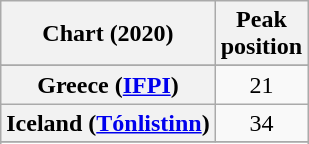<table class="wikitable sortable plainrowheaders" style="text-align:center">
<tr>
<th scope="col">Chart (2020)</th>
<th scope="col">Peak<br>position</th>
</tr>
<tr>
</tr>
<tr>
</tr>
<tr>
</tr>
<tr>
</tr>
<tr>
</tr>
<tr>
</tr>
<tr>
<th scope="row">Greece (<a href='#'>IFPI</a>)</th>
<td>21</td>
</tr>
<tr>
<th scope="row">Iceland (<a href='#'>Tónlistinn</a>)</th>
<td>34</td>
</tr>
<tr>
</tr>
<tr>
</tr>
<tr>
</tr>
<tr>
</tr>
<tr>
</tr>
<tr>
</tr>
<tr>
</tr>
<tr>
</tr>
<tr>
</tr>
<tr>
</tr>
</table>
